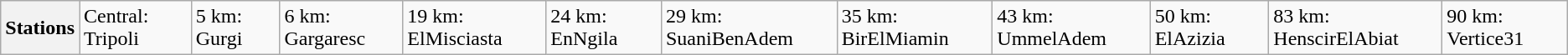<table class="wikitable">
<tr>
<th>Stations</th>
<td>Central: Tripoli</td>
<td>5 km: Gurgi</td>
<td>6 km: Gargaresc</td>
<td>19 km: ElMisciasta</td>
<td>24 km: EnNgila</td>
<td>29 km: SuaniBenAdem</td>
<td>35 km: BirElMiamin</td>
<td>43 km: UmmelAdem</td>
<td>50 km: ElAzizia</td>
<td>83 km: HenscirElAbiat</td>
<td>90 km: Vertice31</td>
</tr>
</table>
